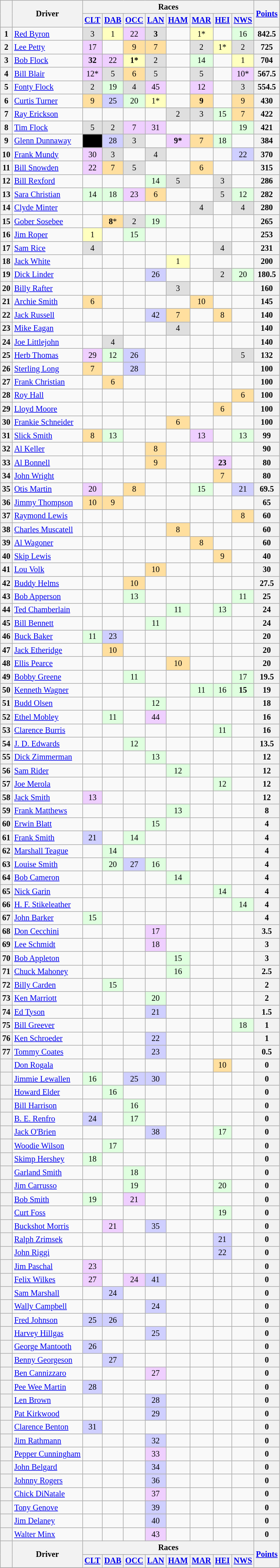<table class="wikitable" style="font-size:85%; text-align:center;">
<tr valign="top">
<th valign="middle" rowspan="2"></th>
<th valign="middle" rowspan="2">Driver</th>
<th valign="middle" colspan="8">Races</th>
<th valign="middle" rowspan="2"><a href='#'>Points</a></th>
</tr>
<tr>
<th><a href='#'>CLT</a></th>
<th><a href='#'>DAB</a></th>
<th><a href='#'>OCC</a></th>
<th><a href='#'>LAN</a></th>
<th><a href='#'>HAM</a></th>
<th><a href='#'>MAR</a></th>
<th><a href='#'>HEI</a></th>
<th><a href='#'>NWS</a></th>
</tr>
<tr>
<th>1</th>
<td align="left"><a href='#'>Red Byron</a></td>
<td style="background:#DFDFDF;">3</td>
<td style="background:#FFFFBF;">1</td>
<td style="background:#EFCFFF;">22</td>
<td style="background:#DFDFDF;"><strong>3</strong></td>
<td></td>
<td style="background:#FFFFBF;">1*</td>
<td></td>
<td style="background:#DFFFDF;">16</td>
<th>842.5</th>
</tr>
<tr>
<th>2</th>
<td align="left"><a href='#'>Lee Petty</a></td>
<td style="background:#EFCFFF;">17</td>
<td></td>
<td style="background:#FFDF9F;">9</td>
<td style="background:#FFDF9F;">7</td>
<td></td>
<td style="background:#DFDFDF;">2</td>
<td style="background:#FFFFBF;">1*</td>
<td style="background:#DFDFDF;">2</td>
<th>725</th>
</tr>
<tr>
<th>3</th>
<td align="left"><a href='#'>Bob Flock</a></td>
<td style="background:#EFCFFF;"><strong>32</strong></td>
<td style="background:#EFCFFF;">22</td>
<td style="background:#FFFFBF;"><strong>1*</strong></td>
<td style="background:#DFDFDF;">2</td>
<td></td>
<td style="background:#DFFFDF;">14</td>
<td></td>
<td style="background:#FFFFBF;">1</td>
<th>704</th>
</tr>
<tr>
<th>4</th>
<td align="left"><a href='#'>Bill Blair</a></td>
<td style="background:#EFCFFF;">12*</td>
<td style="background:#DFDFDF;">5</td>
<td style="background:#FFDF9F;">6</td>
<td style="background:#DFDFDF;">5</td>
<td></td>
<td style="background:#DFDFDF;">5</td>
<td></td>
<td style="background:#EFCFFF;">10*</td>
<th>567.5</th>
</tr>
<tr>
<th>5</th>
<td align="left"><a href='#'>Fonty Flock</a></td>
<td style="background:#DFDFDF;">2</td>
<td style="background:#DFFFDF;">19</td>
<td style="background:#DFDFDF;">4</td>
<td style="background:#EFCFFF;">45</td>
<td></td>
<td style="background:#EFCFFF;">12</td>
<td></td>
<td style="background:#DFDFDF;">3</td>
<th>554.5</th>
</tr>
<tr>
<th>6</th>
<td align="left"><a href='#'>Curtis Turner</a></td>
<td style="background:#FFDF9F;">9</td>
<td style="background:#CFCFFF;">25</td>
<td style="background:#DFFFDF;">20</td>
<td style="background:#FFFFBF;">1*</td>
<td></td>
<td style="background:#FFDF9F;"><strong>9</strong></td>
<td></td>
<td style="background:#FFDF9F;">9</td>
<th>430</th>
</tr>
<tr>
<th>7</th>
<td align="left"><a href='#'>Ray Erickson</a></td>
<td></td>
<td></td>
<td></td>
<td></td>
<td style="background:#DFDFDF;">2</td>
<td style="background:#DFDFDF;">3</td>
<td style="background:#DFFFDF;">15</td>
<td style="background:#FFDF9F;">7</td>
<th>422</th>
</tr>
<tr>
<th>8</th>
<td align="left"><a href='#'>Tim Flock</a></td>
<td style="background:#DFDFDF;">5</td>
<td style="background:#DFDFDF;">2</td>
<td style="background:#EFCFFF;">7</td>
<td style="background:#EFCFFF;">31</td>
<td></td>
<td></td>
<td></td>
<td style="background:#DFFFDF;">19</td>
<th>421</th>
</tr>
<tr>
<th>9</th>
<td align="left"><a href='#'>Glenn Dunnaway</a></td>
<td style="background:black;"></td>
<td style="background:#CFCFFF;">28</td>
<td style="background:#DFDFDF;">3</td>
<td></td>
<td style="background:#EFCFFF;"><strong>9*</strong></td>
<td style="background:#FFDF9F;">7</td>
<td style="background:#DFFFDF;">18</td>
<td></td>
<th>384</th>
</tr>
<tr>
<th>10</th>
<td align="left"><a href='#'>Frank Mundy</a></td>
<td style="background:#EFCFFF;">30</td>
<td style="background:#DFDFDF;">3</td>
<td></td>
<td style="background:#DFDFDF;">4</td>
<td></td>
<td></td>
<td></td>
<td style="background:#CFCFFF;">22</td>
<th>370</th>
</tr>
<tr>
<th>11</th>
<td align="left"><a href='#'>Bill Snowden</a></td>
<td style="background:#EFCFFF;">22</td>
<td style="background:#FFDF9F;">7</td>
<td style="background:#DFDFDF;">5</td>
<td></td>
<td></td>
<td style="background:#FFDF9F;">6</td>
<td></td>
<td></td>
<th>315</th>
</tr>
<tr>
<th>12</th>
<td align="left"><a href='#'>Bill Rexford</a></td>
<td></td>
<td></td>
<td></td>
<td style="background:#DFFFDF;">14</td>
<td style="background:#DFDFDF;">5</td>
<td></td>
<td style="background:#DFDFDF;">3</td>
<td></td>
<th>286</th>
</tr>
<tr>
<th>13</th>
<td align="left"><a href='#'>Sara Christian</a></td>
<td style="background:#DFFFDF;">14</td>
<td style="background:#DFFFDF;">18</td>
<td style="background:#EFCFFF;">23</td>
<td style="background:#FFDF9F;">6</td>
<td></td>
<td></td>
<td style="background:#DFDFDF;">5</td>
<td style="background:#DFFFDF;">12</td>
<th>282</th>
</tr>
<tr>
<th>14</th>
<td align="left"><a href='#'>Clyde Minter</a></td>
<td></td>
<td></td>
<td></td>
<td></td>
<td></td>
<td style="background:#DFDFDF;">4</td>
<td></td>
<td style="background:#DFDFDF;">4</td>
<th>280</th>
</tr>
<tr>
<th>15</th>
<td align="left"><a href='#'>Gober Sosebee</a></td>
<td></td>
<td style="background:#FFDF9F;"><strong>8</strong>*</td>
<td style="background:#DFDFDF;">2</td>
<td style="background:#DFFFDF;">19</td>
<td></td>
<td></td>
<td></td>
<td></td>
<th>265</th>
</tr>
<tr>
<th>16</th>
<td align="left"><a href='#'>Jim Roper</a></td>
<td style="background:#FFFFBF;">1</td>
<td></td>
<td style="background:#DFFFDF;">15</td>
<td></td>
<td></td>
<td></td>
<td></td>
<td></td>
<th>253</th>
</tr>
<tr>
<th>17</th>
<td align="left"><a href='#'>Sam Rice</a></td>
<td style="background:#DFDFDF;">4</td>
<td></td>
<td></td>
<td></td>
<td></td>
<td></td>
<td style="background:#DFDFDF;">4</td>
<td></td>
<th>231</th>
</tr>
<tr>
<th>18</th>
<td align="left"><a href='#'>Jack White</a></td>
<td></td>
<td></td>
<td></td>
<td></td>
<td style="background:#FFFFBF;">1</td>
<td></td>
<td></td>
<td></td>
<th>200</th>
</tr>
<tr>
<th>19</th>
<td align="left"><a href='#'>Dick Linder</a></td>
<td></td>
<td></td>
<td></td>
<td style="background:#CFCFFF;">26</td>
<td></td>
<td></td>
<td style="background:#DFDFDF;">2</td>
<td style="background:#DFFFDF;">20</td>
<th>180.5</th>
</tr>
<tr>
<th>20</th>
<td align="left"><a href='#'>Billy Rafter</a></td>
<td></td>
<td></td>
<td></td>
<td></td>
<td style="background:#DFDFDF;">3</td>
<td></td>
<td></td>
<td></td>
<th>160</th>
</tr>
<tr>
<th>21</th>
<td align="left"><a href='#'>Archie Smith</a></td>
<td style="background:#FFDF9F;">6</td>
<td></td>
<td></td>
<td></td>
<td></td>
<td style="background:#FFDF9F;">10</td>
<td></td>
<td></td>
<th>145</th>
</tr>
<tr>
<th>22</th>
<td align="left"><a href='#'>Jack Russell</a></td>
<td></td>
<td></td>
<td></td>
<td style="background:#CFCFFF;">42</td>
<td style="background:#FFDF9F;">7</td>
<td></td>
<td style="background:#FFDF9F;">8</td>
<td></td>
<th>140</th>
</tr>
<tr>
<th>23</th>
<td align="left"><a href='#'>Mike Eagan</a></td>
<td></td>
<td></td>
<td></td>
<td></td>
<td style="background:#DFDFDF;">4</td>
<td></td>
<td></td>
<td></td>
<th>140</th>
</tr>
<tr>
<th>24</th>
<td align="left"><a href='#'>Joe Littlejohn</a></td>
<td></td>
<td style="background:#DFDFDF;">4</td>
<td></td>
<td></td>
<td></td>
<td></td>
<td></td>
<td></td>
<th>140</th>
</tr>
<tr>
<th>25</th>
<td align="left"><a href='#'>Herb Thomas</a></td>
<td style="background:#EFCFFF;">29</td>
<td style="background:#DFFFDF;">12</td>
<td style="background:#CFCFFF;">26</td>
<td></td>
<td></td>
<td></td>
<td></td>
<td style="background:#DFDFDF;">5</td>
<th>132</th>
</tr>
<tr>
<th>26</th>
<td align="left"><a href='#'>Sterling Long</a></td>
<td style="background:#FFDF9F;">7</td>
<td></td>
<td style="background:#CFCFFF;">28</td>
<td></td>
<td></td>
<td></td>
<td></td>
<td></td>
<th>100</th>
</tr>
<tr>
<th>27</th>
<td align="left"><a href='#'>Frank Christian</a></td>
<td></td>
<td style="background:#FFDF9F;">6</td>
<td></td>
<td></td>
<td></td>
<td></td>
<td></td>
<td></td>
<th>100</th>
</tr>
<tr>
<th>28</th>
<td align="left"><a href='#'>Roy Hall</a></td>
<td></td>
<td></td>
<td></td>
<td></td>
<td></td>
<td></td>
<td></td>
<td style="background:#FFDF9F;">6</td>
<th>100</th>
</tr>
<tr>
<th>29</th>
<td align="left"><a href='#'>Lloyd Moore</a></td>
<td></td>
<td></td>
<td></td>
<td></td>
<td></td>
<td></td>
<td style="background:#FFDF9F;">6</td>
<td></td>
<th>100</th>
</tr>
<tr>
<th>30</th>
<td align="left"><a href='#'>Frankie Schneider</a></td>
<td></td>
<td></td>
<td></td>
<td></td>
<td style="background:#FFDF9F;">6</td>
<td></td>
<td></td>
<td></td>
<th>100</th>
</tr>
<tr>
<th>31</th>
<td align="left"><a href='#'>Slick Smith</a></td>
<td style="background:#FFDF9F;">8</td>
<td style="background:#DFFFDF;">13</td>
<td></td>
<td></td>
<td></td>
<td style="background:#EFCFFF;">13</td>
<td></td>
<td style="background:#DFFFDF;">13</td>
<th>99</th>
</tr>
<tr>
<th>32</th>
<td align="left"><a href='#'>Al Keller</a></td>
<td></td>
<td></td>
<td></td>
<td style="background:#FFDF9F;">8</td>
<td></td>
<td></td>
<td></td>
<td></td>
<th>90</th>
</tr>
<tr>
<th>33</th>
<td align="left"><a href='#'>Al Bonnell</a></td>
<td></td>
<td></td>
<td></td>
<td style="background:#FFDF9F;">9</td>
<td></td>
<td></td>
<td style="background:#EFCFFF;"><strong>23</strong></td>
<td></td>
<th>80</th>
</tr>
<tr>
<th>34</th>
<td align="left"><a href='#'>John Wright</a></td>
<td></td>
<td></td>
<td></td>
<td></td>
<td></td>
<td></td>
<td style="background:#FFDF9F;">7</td>
<td></td>
<th>80</th>
</tr>
<tr>
<th>35</th>
<td align="left"><a href='#'>Otis Martin</a></td>
<td style="background:#EFCFFF;">20</td>
<td></td>
<td style="background:#FFDF9F;">8</td>
<td></td>
<td></td>
<td style="background:#DFFFDF;">15</td>
<td></td>
<td style="background:#CFCFFF;">21</td>
<th>69.5</th>
</tr>
<tr>
<th>36</th>
<td align="left"><a href='#'>Jimmy Thompson</a></td>
<td style="background:#FFDF9F;">10</td>
<td style="background:#FFDF9F;">9</td>
<td></td>
<td></td>
<td></td>
<td></td>
<td></td>
<td></td>
<th>65</th>
</tr>
<tr>
<th>37</th>
<td align="left"><a href='#'>Raymond Lewis</a></td>
<td></td>
<td></td>
<td></td>
<td></td>
<td></td>
<td></td>
<td></td>
<td style="background:#FFDF9F;">8</td>
<th>60</th>
</tr>
<tr>
<th>38</th>
<td align="left"><a href='#'>Charles Muscatell</a></td>
<td></td>
<td></td>
<td></td>
<td></td>
<td style="background:#FFDF9F;">8</td>
<td></td>
<td></td>
<td></td>
<th>60</th>
</tr>
<tr>
<th>39</th>
<td align="left"><a href='#'>Al Wagoner</a></td>
<td></td>
<td></td>
<td></td>
<td></td>
<td></td>
<td style="background:#FFDF9F;">8</td>
<td></td>
<td></td>
<th>60</th>
</tr>
<tr>
<th>40</th>
<td align="left"><a href='#'>Skip Lewis</a></td>
<td></td>
<td></td>
<td></td>
<td></td>
<td></td>
<td></td>
<td style="background:#FFDF9F;">9</td>
<td></td>
<th>40</th>
</tr>
<tr>
<th>41</th>
<td align="left"><a href='#'>Lou Volk</a></td>
<td></td>
<td></td>
<td></td>
<td style="background:#FFDF9F;">10</td>
<td></td>
<td></td>
<td></td>
<td></td>
<th>30</th>
</tr>
<tr>
<th>42</th>
<td align="left"><a href='#'>Buddy Helms</a></td>
<td></td>
<td></td>
<td style="background:#FFDF9F;">10</td>
<td></td>
<td></td>
<td></td>
<td></td>
<td></td>
<th>27.5</th>
</tr>
<tr>
<th>43</th>
<td align="left"><a href='#'>Bob Apperson</a></td>
<td></td>
<td></td>
<td style="background:#DFFFDF;">13</td>
<td></td>
<td></td>
<td></td>
<td></td>
<td style="background:#DFFFDF;">11</td>
<th>25</th>
</tr>
<tr>
<th>44</th>
<td align="left"><a href='#'>Ted Chamberlain</a></td>
<td></td>
<td></td>
<td></td>
<td></td>
<td style="background:#DFFFDF;">11</td>
<td></td>
<td style="background:#DFFFDF;">13</td>
<td></td>
<th>24</th>
</tr>
<tr>
<th>45</th>
<td align="left"><a href='#'>Bill Bennett</a></td>
<td></td>
<td></td>
<td></td>
<td style="background:#DFFFDF;">11</td>
<td></td>
<td></td>
<td></td>
<td></td>
<th>24</th>
</tr>
<tr>
<th>46</th>
<td align="left"><a href='#'>Buck Baker</a></td>
<td style="background:#DFFFDF;">11</td>
<td style="background:#CFCFFF;">23</td>
<td></td>
<td></td>
<td></td>
<td></td>
<td></td>
<td></td>
<th>20</th>
</tr>
<tr>
<th>47</th>
<td align="left"><a href='#'>Jack Etheridge</a></td>
<td></td>
<td style="background:#FFDF9F;">10</td>
<td></td>
<td></td>
<td></td>
<td></td>
<td></td>
<td></td>
<th>20</th>
</tr>
<tr>
<th>48</th>
<td align="left"><a href='#'>Ellis Pearce</a></td>
<td></td>
<td></td>
<td></td>
<td></td>
<td style="background:#FFDF9F;">10</td>
<td></td>
<td></td>
<td></td>
<th>20</th>
</tr>
<tr>
<th>49</th>
<td align="left"><a href='#'>Bobby Greene</a></td>
<td></td>
<td></td>
<td style="background:#DFFFDF;">11</td>
<td></td>
<td></td>
<td></td>
<td></td>
<td style="background:#DFFFDF;">17</td>
<th>19.5</th>
</tr>
<tr>
<th>50</th>
<td align="left"><a href='#'>Kenneth Wagner</a></td>
<td></td>
<td></td>
<td></td>
<td></td>
<td></td>
<td style="background:#DFFFDF;">11</td>
<td style="background:#DFFFDF;">16</td>
<td style="background:#DFFFDF;"><strong>15</strong></td>
<th>19</th>
</tr>
<tr>
<th>51</th>
<td align="left"><a href='#'>Budd Olsen</a></td>
<td></td>
<td></td>
<td></td>
<td style="background:#DFFFDF;">12</td>
<td></td>
<td></td>
<td></td>
<td></td>
<th>18</th>
</tr>
<tr>
<th>52</th>
<td align="left"><a href='#'>Ethel Mobley</a></td>
<td></td>
<td style="background:#DFFFDF;">11</td>
<td></td>
<td style="background:#EFCFFF;">44</td>
<td></td>
<td></td>
<td></td>
<td></td>
<th>16</th>
</tr>
<tr>
<th>53</th>
<td align="left"><a href='#'>Clarence Burris</a></td>
<td></td>
<td></td>
<td></td>
<td></td>
<td></td>
<td></td>
<td style="background:#DFFFDF;">11</td>
<td></td>
<th>16</th>
</tr>
<tr>
<th>54</th>
<td align="left"><a href='#'>J. D. Edwards</a></td>
<td></td>
<td></td>
<td style="background:#DFFFDF;">12</td>
<td></td>
<td></td>
<td></td>
<td></td>
<td></td>
<th>13.5</th>
</tr>
<tr>
<th>55</th>
<td align="left"><a href='#'>Dick Zimmerman</a></td>
<td></td>
<td></td>
<td></td>
<td style="background:#DFFFDF;">13</td>
<td></td>
<td></td>
<td></td>
<td></td>
<th>12</th>
</tr>
<tr>
<th>56</th>
<td align="left"><a href='#'>Sam Rider</a></td>
<td></td>
<td></td>
<td></td>
<td></td>
<td style="background:#DFFFDF;">12</td>
<td></td>
<td></td>
<td></td>
<th>12</th>
</tr>
<tr>
<th>57</th>
<td align="left"><a href='#'>Joe Merola</a></td>
<td></td>
<td></td>
<td></td>
<td></td>
<td></td>
<td></td>
<td style="background:#DFFFDF;">12</td>
<td></td>
<th>12</th>
</tr>
<tr>
<th>58</th>
<td align="left"><a href='#'>Jack Smith</a></td>
<td style="background:#EFCFFF;">13</td>
<td></td>
<td></td>
<td></td>
<td></td>
<td></td>
<td></td>
<td></td>
<th>12</th>
</tr>
<tr>
<th>59</th>
<td align="left"><a href='#'>Frank Matthews</a></td>
<td></td>
<td></td>
<td></td>
<td></td>
<td style="background:#DFFFDF;">13</td>
<td></td>
<td></td>
<td></td>
<th>8</th>
</tr>
<tr>
<th>60</th>
<td align="left"><a href='#'>Erwin Blatt</a></td>
<td></td>
<td></td>
<td></td>
<td style="background:#DFFFDF;">15</td>
<td></td>
<td></td>
<td></td>
<td></td>
<th>4</th>
</tr>
<tr>
<th>61</th>
<td align="left"><a href='#'>Frank Smith</a></td>
<td style="background:#CFCFFF;">21</td>
<td></td>
<td style="background:#DFFFDF;">14</td>
<td></td>
<td></td>
<td></td>
<td></td>
<td></td>
<th>4</th>
</tr>
<tr>
<th>62</th>
<td align="left"><a href='#'>Marshall Teague</a></td>
<td></td>
<td style="background:#DFFFDF;">14</td>
<td></td>
<td></td>
<td></td>
<td></td>
<td></td>
<td></td>
<th>4</th>
</tr>
<tr>
<th>63</th>
<td align="left"><a href='#'>Louise Smith</a></td>
<td></td>
<td style="background:#DFFFDF;">20</td>
<td style="background:#CFCFFF;">27</td>
<td style="background:#DFFFDF;">16</td>
<td></td>
<td></td>
<td></td>
<td></td>
<th>4</th>
</tr>
<tr>
<th>64</th>
<td align="left"><a href='#'>Bob Cameron</a></td>
<td></td>
<td></td>
<td></td>
<td></td>
<td style="background:#DFFFDF;">14</td>
<td></td>
<td></td>
<td></td>
<th>4</th>
</tr>
<tr>
<th>65</th>
<td align="left"><a href='#'>Nick Garin</a></td>
<td></td>
<td></td>
<td></td>
<td></td>
<td></td>
<td></td>
<td style="background:#DFFFDF;">14</td>
<td></td>
<th>4</th>
</tr>
<tr>
<th>66</th>
<td align="left"><a href='#'>H. F. Stikeleather</a></td>
<td></td>
<td></td>
<td></td>
<td></td>
<td></td>
<td></td>
<td></td>
<td style="background:#DFFFDF;">14</td>
<th>4</th>
</tr>
<tr>
<th>67</th>
<td align="left"><a href='#'>John Barker</a></td>
<td style="background:#DFFFDF;">15</td>
<td></td>
<td></td>
<td></td>
<td></td>
<td></td>
<td></td>
<td></td>
<th>4</th>
</tr>
<tr>
<th>68</th>
<td align="left"><a href='#'>Don Cecchini</a></td>
<td></td>
<td></td>
<td></td>
<td style="background:#EFCFFF;">17</td>
<td></td>
<td></td>
<td></td>
<td></td>
<th>3.5</th>
</tr>
<tr>
<th>69</th>
<td align="left"><a href='#'>Lee Schmidt</a></td>
<td></td>
<td></td>
<td></td>
<td style="background:#EFCFFF;">18</td>
<td></td>
<td></td>
<td></td>
<td></td>
<th>3</th>
</tr>
<tr>
<th>70</th>
<td align="left"><a href='#'>Bob Appleton</a></td>
<td></td>
<td></td>
<td></td>
<td></td>
<td style="background:#DFFFDF;">15</td>
<td></td>
<td></td>
<td></td>
<th>3</th>
</tr>
<tr>
<th>71</th>
<td align="left"><a href='#'>Chuck Mahoney</a></td>
<td></td>
<td></td>
<td></td>
<td></td>
<td style="background:#DFFFDF;">16</td>
<td></td>
<td></td>
<td></td>
<th>2.5</th>
</tr>
<tr>
<th>72</th>
<td align="left"><a href='#'>Billy Carden</a></td>
<td></td>
<td style="background:#DFFFDF;">15</td>
<td></td>
<td></td>
<td></td>
<td></td>
<td></td>
<td></td>
<th>2</th>
</tr>
<tr>
<th>73</th>
<td align="left"><a href='#'>Ken Marriott</a></td>
<td></td>
<td></td>
<td></td>
<td style="background:#DFFFDF;">20</td>
<td></td>
<td></td>
<td></td>
<td></td>
<th>2</th>
</tr>
<tr>
<th>74</th>
<td align="left"><a href='#'>Ed Tyson</a></td>
<td></td>
<td></td>
<td></td>
<td style="background:#CFCFFF;">21</td>
<td></td>
<td></td>
<td></td>
<td></td>
<th>1.5</th>
</tr>
<tr>
<th>75</th>
<td align="left"><a href='#'>Bill Greever</a></td>
<td></td>
<td></td>
<td></td>
<td></td>
<td></td>
<td></td>
<td></td>
<td style="background:#DFFFDF;">18</td>
<th>1</th>
</tr>
<tr>
<th>76</th>
<td align="left"><a href='#'>Ken Schroeder</a></td>
<td></td>
<td></td>
<td></td>
<td style="background:#CFCFFF;">22</td>
<td></td>
<td></td>
<td></td>
<td></td>
<th>1</th>
</tr>
<tr>
<th>77</th>
<td align="left"><a href='#'>Tommy Coates</a></td>
<td></td>
<td></td>
<td></td>
<td style="background:#CFCFFF;">23</td>
<td></td>
<td></td>
<td></td>
<td></td>
<th>0.5</th>
</tr>
<tr>
<th></th>
<td align="left"><a href='#'>Don Rogala</a></td>
<td></td>
<td></td>
<td></td>
<td></td>
<td></td>
<td></td>
<td style="background:#FFDF9F;">10</td>
<td></td>
<th>0</th>
</tr>
<tr>
<th></th>
<td align="left"><a href='#'>Jimmie Lewallen</a></td>
<td style="background:#DFFFDF;">16</td>
<td></td>
<td style="background:#CFCFFF;">25</td>
<td style="background:#CFCFFF;">30</td>
<td></td>
<td></td>
<td></td>
<td></td>
<th>0</th>
</tr>
<tr>
<th></th>
<td align="left"><a href='#'>Howard Elder</a></td>
<td></td>
<td style="background:#DFFFDF;">16</td>
<td></td>
<td></td>
<td></td>
<td></td>
<td></td>
<td></td>
<th>0</th>
</tr>
<tr>
<th></th>
<td align="left"><a href='#'>Bill Harrison</a></td>
<td></td>
<td></td>
<td style="background:#DFFFDF;">16</td>
<td></td>
<td></td>
<td></td>
<td></td>
<td></td>
<th>0</th>
</tr>
<tr>
<th></th>
<td align="left"><a href='#'>B. E. Renfro</a></td>
<td style="background:#CFCFFF;">24</td>
<td></td>
<td style="background:#DFFFDF;">17</td>
<td></td>
<td></td>
<td></td>
<td></td>
<td></td>
<th>0</th>
</tr>
<tr>
<th></th>
<td align="left"><a href='#'>Jack O'Brien</a></td>
<td></td>
<td></td>
<td></td>
<td style="background:#CFCFFF;">38</td>
<td></td>
<td></td>
<td style="background:#DFFFDF;">17</td>
<td></td>
<th>0</th>
</tr>
<tr>
<th></th>
<td align="left"><a href='#'>Woodie Wilson</a></td>
<td></td>
<td style="background:#DFFFDF;">17</td>
<td></td>
<td></td>
<td></td>
<td></td>
<td></td>
<td></td>
<th>0</th>
</tr>
<tr>
<th></th>
<td align="left"><a href='#'>Skimp Hershey</a></td>
<td style="background:#DFFFDF;">18</td>
<td></td>
<td></td>
<td></td>
<td></td>
<td></td>
<td></td>
<td></td>
<th>0</th>
</tr>
<tr>
<th></th>
<td align="left"><a href='#'>Garland Smith</a></td>
<td></td>
<td></td>
<td style="background:#DFFFDF;">18</td>
<td></td>
<td></td>
<td></td>
<td></td>
<td></td>
<th>0</th>
</tr>
<tr>
<th></th>
<td align="left"><a href='#'>Jim Carrusso</a></td>
<td></td>
<td></td>
<td style="background:#DFFFDF;">19</td>
<td></td>
<td></td>
<td></td>
<td style="background:#DFFFDF;">20</td>
<td></td>
<th>0</th>
</tr>
<tr>
<th></th>
<td align="left"><a href='#'>Bob Smith</a></td>
<td style="background:#DFFFDF;">19</td>
<td></td>
<td style="background:#EFCFFF;">21</td>
<td></td>
<td></td>
<td></td>
<td></td>
<td></td>
<th>0</th>
</tr>
<tr>
<th></th>
<td align="left"><a href='#'>Curt Foss</a></td>
<td></td>
<td></td>
<td></td>
<td></td>
<td></td>
<td></td>
<td style="background:#DFFFDF;">19</td>
<td></td>
<th>0</th>
</tr>
<tr>
<th></th>
<td align="left"><a href='#'>Buckshot Morris</a></td>
<td></td>
<td style="background:#EFCFFF;">21</td>
<td></td>
<td style="background:#CFCFFF;">35</td>
<td></td>
<td></td>
<td></td>
<td></td>
<th>0</th>
</tr>
<tr>
<th></th>
<td align="left"><a href='#'>Ralph Zrimsek</a></td>
<td></td>
<td></td>
<td></td>
<td></td>
<td></td>
<td></td>
<td style="background:#CFCFFF;">21</td>
<td></td>
<th>0</th>
</tr>
<tr>
<th></th>
<td align="left"><a href='#'>John Riggi</a></td>
<td></td>
<td></td>
<td></td>
<td></td>
<td></td>
<td></td>
<td style="background:#CFCFFF;">22</td>
<td></td>
<th>0</th>
</tr>
<tr>
<th></th>
<td align="left"><a href='#'>Jim Paschal</a></td>
<td style="background:#EFCFFF;">23</td>
<td></td>
<td></td>
<td></td>
<td></td>
<td></td>
<td></td>
<td></td>
<th>0</th>
</tr>
<tr>
<th></th>
<td align="left"><a href='#'>Felix Wilkes</a></td>
<td style="background:#EFCFFF;">27</td>
<td></td>
<td style="background:#EFCFFF;">24</td>
<td style="background:#CFCFFF;">41</td>
<td></td>
<td></td>
<td></td>
<td></td>
<th>0</th>
</tr>
<tr>
<th></th>
<td align="left"><a href='#'>Sam Marshall</a></td>
<td></td>
<td style="background:#CFCFFF;">24</td>
<td></td>
<td></td>
<td></td>
<td></td>
<td></td>
<td></td>
<th>0</th>
</tr>
<tr>
<th></th>
<td align="left"><a href='#'>Wally Campbell</a></td>
<td></td>
<td></td>
<td></td>
<td style="background:#CFCFFF;">24</td>
<td></td>
<td></td>
<td></td>
<td></td>
<th>0</th>
</tr>
<tr>
<th></th>
<td align="left"><a href='#'>Fred Johnson</a></td>
<td style="background:#CFCFFF;">25</td>
<td style="background:#CFCFFF;">26</td>
<td></td>
<td></td>
<td></td>
<td></td>
<td></td>
<td></td>
<th>0</th>
</tr>
<tr>
<th></th>
<td align="left"><a href='#'>Harvey Hillgas</a></td>
<td></td>
<td></td>
<td></td>
<td style="background:#CFCFFF;">25</td>
<td></td>
<td></td>
<td></td>
<td></td>
<th>0</th>
</tr>
<tr>
<th></th>
<td align="left"><a href='#'>George Mantooth</a></td>
<td style="background:#CFCFFF;">26</td>
<td></td>
<td></td>
<td></td>
<td></td>
<td></td>
<td></td>
<td></td>
<th>0</th>
</tr>
<tr>
<th></th>
<td align="left"><a href='#'>Benny Georgeson</a></td>
<td></td>
<td style="background:#CFCFFF;">27</td>
<td></td>
<td></td>
<td></td>
<td></td>
<td></td>
<td></td>
<th>0</th>
</tr>
<tr>
<th></th>
<td align="left"><a href='#'>Ben Cannizzaro</a></td>
<td></td>
<td></td>
<td></td>
<td style="background:#EFCFFF;">27</td>
<td></td>
<td></td>
<td></td>
<td></td>
<th>0</th>
</tr>
<tr>
<th></th>
<td align="left"><a href='#'>Pee Wee Martin</a></td>
<td style="background:#CFCFFF;">28</td>
<td></td>
<td></td>
<td></td>
<td></td>
<td></td>
<td></td>
<td></td>
<th>0</th>
</tr>
<tr>
<th></th>
<td align="left"><a href='#'>Len Brown</a></td>
<td></td>
<td></td>
<td></td>
<td style="background:#CFCFFF;">28</td>
<td></td>
<td></td>
<td></td>
<td></td>
<th>0</th>
</tr>
<tr>
<th></th>
<td align="left"><a href='#'>Pat Kirkwood</a></td>
<td></td>
<td></td>
<td></td>
<td style="background:#CFCFFF;">29</td>
<td></td>
<td></td>
<td></td>
<td></td>
<th>0</th>
</tr>
<tr>
<th></th>
<td align="left"><a href='#'>Clarence Benton</a></td>
<td style="background:#CFCFFF;">31</td>
<td></td>
<td></td>
<td></td>
<td></td>
<td></td>
<td></td>
<td></td>
<th>0</th>
</tr>
<tr>
<th></th>
<td align="left"><a href='#'>Jim Rathmann</a></td>
<td></td>
<td></td>
<td></td>
<td style="background:#CFCFFF;">32</td>
<td></td>
<td></td>
<td></td>
<td></td>
<th>0</th>
</tr>
<tr>
<th></th>
<td align="left"><a href='#'>Pepper Cunningham</a></td>
<td></td>
<td></td>
<td></td>
<td style="background:#EFCFFF;">33</td>
<td></td>
<td></td>
<td></td>
<td></td>
<th>0</th>
</tr>
<tr>
<th></th>
<td align="left"><a href='#'>John Belgard</a></td>
<td></td>
<td></td>
<td></td>
<td style="background:#CFCFFF;">34</td>
<td></td>
<td></td>
<td></td>
<td></td>
<th>0</th>
</tr>
<tr>
<th></th>
<td align="left"><a href='#'>Johnny Rogers</a></td>
<td></td>
<td></td>
<td></td>
<td style="background:#CFCFFF;">36</td>
<td></td>
<td></td>
<td></td>
<td></td>
<th>0</th>
</tr>
<tr>
<th></th>
<td align="left"><a href='#'>Chick DiNatale</a></td>
<td></td>
<td></td>
<td></td>
<td style="background:#EFCFFF;">37</td>
<td></td>
<td></td>
<td></td>
<td></td>
<th>0</th>
</tr>
<tr>
<th></th>
<td align="left"><a href='#'>Tony Genove</a></td>
<td></td>
<td></td>
<td></td>
<td style="background:#CFCFFF;">39</td>
<td></td>
<td></td>
<td></td>
<td></td>
<th>0</th>
</tr>
<tr>
<th></th>
<td align="left"><a href='#'>Jim Delaney</a></td>
<td></td>
<td></td>
<td></td>
<td style="background:#CFCFFF;">40</td>
<td></td>
<td></td>
<td></td>
<td></td>
<th>0</th>
</tr>
<tr>
<th></th>
<td align="left"><a href='#'>Walter Minx</a></td>
<td></td>
<td></td>
<td></td>
<td style="background:#EFCFFF;">43</td>
<td></td>
<td></td>
<td></td>
<td></td>
<th>0</th>
</tr>
<tr valign="top">
<th valign="middle" rowspan="2"></th>
<th valign="middle" rowspan="2">Driver</th>
<th valign="middle" colspan="8">Races</th>
<th valign="middle" rowspan="2"><a href='#'>Points</a></th>
</tr>
<tr>
<th><a href='#'>CLT</a></th>
<th><a href='#'>DAB</a></th>
<th><a href='#'>OCC</a></th>
<th><a href='#'>LAN</a></th>
<th><a href='#'>HAM</a></th>
<th><a href='#'>MAR</a></th>
<th><a href='#'>HEI</a></th>
<th><a href='#'>NWS</a></th>
</tr>
<tr>
</tr>
</table>
